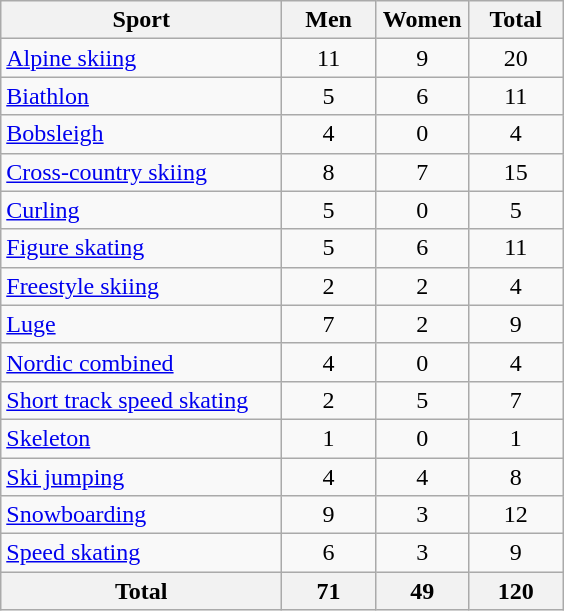<table class="wikitable sortable" style="text-align:center;">
<tr>
<th width=180>Sport</th>
<th width=55>Men</th>
<th width=55>Women</th>
<th width=55>Total</th>
</tr>
<tr>
<td align=left><a href='#'>Alpine skiing</a></td>
<td>11</td>
<td>9</td>
<td>20</td>
</tr>
<tr>
<td align=left><a href='#'>Biathlon</a></td>
<td>5</td>
<td>6</td>
<td>11</td>
</tr>
<tr>
<td align=left><a href='#'>Bobsleigh</a></td>
<td>4</td>
<td>0</td>
<td>4</td>
</tr>
<tr>
<td align=left><a href='#'>Cross-country skiing</a></td>
<td>8</td>
<td>7</td>
<td>15</td>
</tr>
<tr>
<td align=left><a href='#'>Curling</a></td>
<td>5</td>
<td>0</td>
<td>5</td>
</tr>
<tr>
<td align=left><a href='#'>Figure skating</a></td>
<td>5</td>
<td>6</td>
<td>11</td>
</tr>
<tr>
<td align=left><a href='#'>Freestyle skiing</a></td>
<td>2</td>
<td>2</td>
<td>4</td>
</tr>
<tr>
<td align=left><a href='#'>Luge</a></td>
<td>7</td>
<td>2</td>
<td>9</td>
</tr>
<tr>
<td align=left><a href='#'>Nordic combined</a></td>
<td>4</td>
<td>0</td>
<td>4</td>
</tr>
<tr>
<td align=left><a href='#'>Short track speed skating</a></td>
<td>2</td>
<td>5</td>
<td>7</td>
</tr>
<tr>
<td align=left><a href='#'>Skeleton</a></td>
<td>1</td>
<td>0</td>
<td>1</td>
</tr>
<tr>
<td align=left><a href='#'>Ski jumping</a></td>
<td>4</td>
<td>4</td>
<td>8</td>
</tr>
<tr>
<td align=left><a href='#'>Snowboarding</a></td>
<td>9</td>
<td>3</td>
<td>12</td>
</tr>
<tr>
<td align=left><a href='#'>Speed skating</a></td>
<td>6</td>
<td>3</td>
<td>9</td>
</tr>
<tr>
<th>Total</th>
<th>71</th>
<th>49</th>
<th>120</th>
</tr>
</table>
